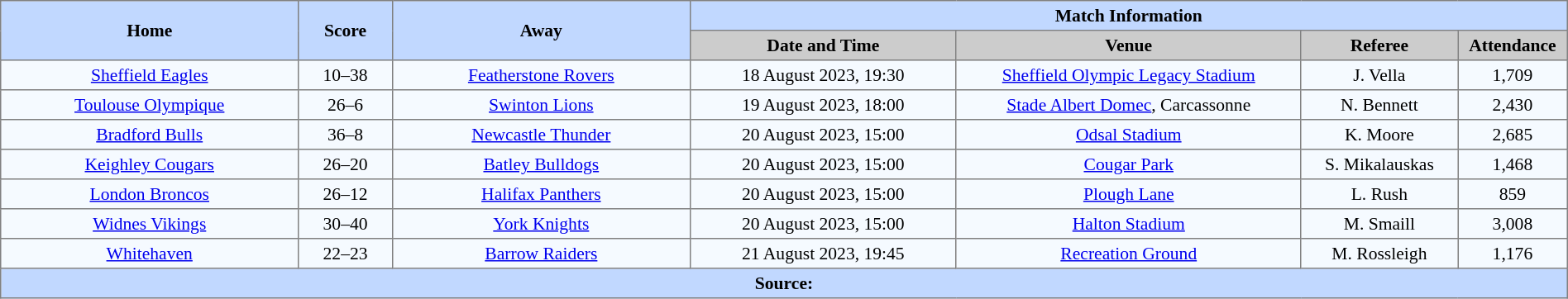<table border=1 style="border-collapse:collapse; font-size:90%; text-align:center;" cellpadding=3 cellspacing=0 width=100%>
<tr bgcolor=#C1D8FF>
<th scope="col" rowspan=2 width=19%>Home</th>
<th scope="col" rowspan=2 width=6%>Score</th>
<th scope="col" rowspan=2 width=19%>Away</th>
<th colspan=6>Match Information</th>
</tr>
<tr bgcolor=#CCCCCC>
<th scope="col" width=17%>Date and Time</th>
<th scope="col" width=22%>Venue</th>
<th scope="col" width=10%>Referee</th>
<th scope="col" width=7%>Attendance</th>
</tr>
<tr bgcolor=#F5FAFF>
<td> <a href='#'>Sheffield Eagles</a></td>
<td>10–38</td>
<td> <a href='#'>Featherstone Rovers</a></td>
<td>18 August 2023, 19:30</td>
<td><a href='#'>Sheffield Olympic Legacy Stadium</a></td>
<td>J. Vella</td>
<td>1,709</td>
</tr>
<tr bgcolor=#F5FAFF>
<td> <a href='#'>Toulouse Olympique</a></td>
<td>26–6</td>
<td> <a href='#'>Swinton Lions</a></td>
<td>19 August 2023, 18:00</td>
<td><a href='#'>Stade Albert Domec</a>, Carcassonne</td>
<td>N. Bennett</td>
<td>2,430</td>
</tr>
<tr bgcolor=#F5FAFF>
<td> <a href='#'>Bradford Bulls</a></td>
<td>36–8</td>
<td> <a href='#'>Newcastle Thunder</a></td>
<td>20 August 2023, 15:00</td>
<td><a href='#'>Odsal Stadium</a></td>
<td>K. Moore</td>
<td>2,685</td>
</tr>
<tr bgcolor=#F5FAFF>
<td> <a href='#'>Keighley Cougars</a></td>
<td>26–20</td>
<td> <a href='#'>Batley Bulldogs</a></td>
<td>20 August 2023, 15:00</td>
<td><a href='#'>Cougar Park</a></td>
<td>S. Mikalauskas</td>
<td>1,468</td>
</tr>
<tr bgcolor=#F5FAFF>
<td> <a href='#'>London Broncos</a></td>
<td>26–12</td>
<td> <a href='#'>Halifax Panthers</a></td>
<td>20 August 2023, 15:00</td>
<td><a href='#'>Plough Lane</a></td>
<td>L. Rush</td>
<td>859</td>
</tr>
<tr bgcolor=#F5FAFF>
<td> <a href='#'>Widnes Vikings</a></td>
<td>30–40</td>
<td> <a href='#'>York Knights</a></td>
<td>20 August 2023, 15:00</td>
<td><a href='#'>Halton Stadium</a></td>
<td>M. Smaill</td>
<td>3,008</td>
</tr>
<tr bgcolor=#F5FAFF>
<td> <a href='#'>Whitehaven</a></td>
<td>22–23</td>
<td> <a href='#'>Barrow Raiders</a></td>
<td>21 August 2023, 19:45</td>
<td><a href='#'>Recreation Ground</a></td>
<td>M. Rossleigh</td>
<td>1,176</td>
</tr>
<tr style="background:#c1d8ff;">
<th colspan=7>Source:</th>
</tr>
</table>
